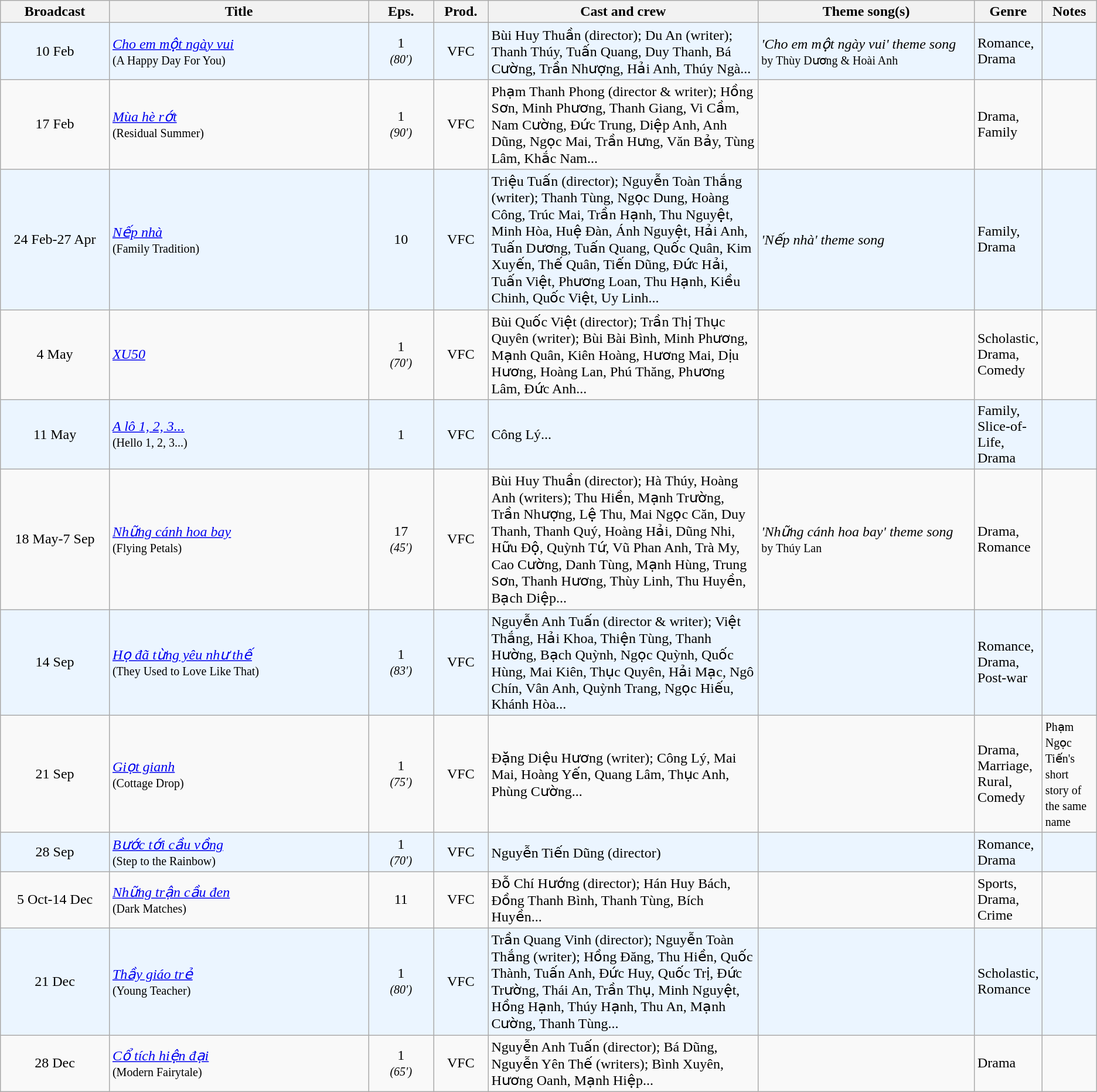<table class="wikitable sortable">
<tr>
<th style="width:10%;">Broadcast</th>
<th style="width:24%;">Title</th>
<th style="width:6%;">Eps.</th>
<th style="width:5%;">Prod.</th>
<th style="width:25%;">Cast and crew</th>
<th style="width:20%;">Theme song(s)</th>
<th style="width:5%;">Genre</th>
<th style="width:5%;">Notes</th>
</tr>
<tr ---- bgcolor="#ebf5ff">
<td style="text-align:center;">10 Feb <br></td>
<td><em><a href='#'>Cho em một ngày vui</a></em> <br><small>(A Happy Day For You)</small></td>
<td style="text-align:center;">1<br><small><em>(80′)</em></small></td>
<td style="text-align:center;">VFC</td>
<td>Bùi Huy Thuần (director); Du An (writer); Thanh Thúy, Tuấn Quang, Duy Thanh, Bá Cường, Trần Nhượng, Hải Anh, Thúy Ngà...</td>
<td><em> 'Cho em một ngày vui' theme song</em><br><small>by Thùy Dương & Hoài Anh</small></td>
<td>Romance, Drama</td>
<td></td>
</tr>
<tr>
<td style="text-align:center;">17 Feb <br></td>
<td><em><a href='#'>Mùa hè rớt</a></em> <br><small>(Residual Summer)</small></td>
<td style="text-align:center;">1<br><small><em>(90′)</em></small></td>
<td style="text-align:center;">VFC</td>
<td>Phạm Thanh Phong (director & writer); Hồng Sơn, Minh Phương, Thanh Giang, Vi Cầm, Nam Cường, Đức Trung, Diệp Anh, Anh Dũng, Ngọc Mai, Trần Hưng, Văn Bảy, Tùng Lâm, Khắc Nam...</td>
<td></td>
<td>Drama, Family</td>
<td></td>
</tr>
<tr ---- bgcolor="#ebf5ff">
<td style="text-align:center;">24 Feb-27 Apr <br></td>
<td><em><a href='#'>Nếp nhà</a></em> <br><small>(Family Tradition)</small></td>
<td style="text-align:center;">10</td>
<td style="text-align:center;">VFC</td>
<td>Triệu Tuấn (director); Nguyễn Toàn Thắng (writer); Thanh Tùng, Ngọc Dung, Hoàng Công, Trúc Mai, Trần Hạnh, Thu Nguyệt, Minh Hòa, Huệ Đàn, Ánh Nguyệt, Hải Anh, Tuấn Dương, Tuấn Quang, Quốc Quân, Kim Xuyến, Thế Quân, Tiến Dũng, Đức Hải, Tuấn Việt, Phương Loan, Thu Hạnh, Kiều Chinh, Quốc Việt, Uy Linh...</td>
<td><em> 'Nếp nhà' theme song</em></td>
<td>Family, Drama</td>
<td></td>
</tr>
<tr>
<td style="text-align:center;">4 May <br></td>
<td><em><a href='#'>XU50</a></em></td>
<td style="text-align:center;">1<br><small><em>(70′)</em></small></td>
<td style="text-align:center;">VFC</td>
<td>Bùi Quốc Việt (director); Trần Thị Thục Quyên (writer); Bùi Bài Bình, Minh Phương, Mạnh Quân, Kiên Hoàng, Hương Mai, Dịu Hương, Hoàng Lan, Phú Thăng, Phương Lâm, Đức Anh...</td>
<td></td>
<td>Scholastic, Drama, Comedy</td>
<td></td>
</tr>
<tr ---- bgcolor="#ebf5ff">
<td style="text-align:center;">11 May <br></td>
<td><em><a href='#'>A lô 1, 2, 3...</a></em> <br><small>(Hello 1, 2, 3...)</small></td>
<td style="text-align:center;">1</td>
<td style="text-align:center;">VFC</td>
<td>Công Lý...</td>
<td></td>
<td>Family, Slice-of-Life, Drama</td>
<td></td>
</tr>
<tr>
<td style="text-align:center;">18 May-7 Sep <br></td>
<td><em><a href='#'>Những cánh hoa bay</a></em> <br><small>(Flying Petals)</small></td>
<td style="text-align:center;">17<br><small><em>(45′)</em></small></td>
<td style="text-align:center;">VFC</td>
<td>Bùi Huy Thuần (director); Hà Thúy, Hoàng Anh (writers); Thu Hiền, Mạnh Trường, Trần Nhượng, Lệ Thu, Mai Ngọc Căn, Duy Thanh, Thanh Quý, Hoàng Hải, Dũng Nhi, Hữu Độ, Quỳnh Tứ, Vũ Phan Anh, Trà My, Cao Cường, Danh Tùng, Mạnh Hùng, Trung Sơn, Thanh Hương, Thùy Linh, Thu Huyền, Bạch Diệp...</td>
<td><em> 'Những cánh hoa bay' theme song</em><br><small>by Thúy Lan</small></td>
<td>Drama, Romance</td>
<td></td>
</tr>
<tr ---- bgcolor="#ebf5ff">
<td style="text-align:center;">14 Sep <br></td>
<td><em><a href='#'>Họ đã từng yêu như thế</a></em> <br><small>(They Used to Love Like That)</small></td>
<td style="text-align:center;">1<br><small><em>(83′)</em></small></td>
<td style="text-align:center;">VFC</td>
<td>Nguyễn Anh Tuấn (director & writer); Việt Thắng, Hải Khoa, Thiện Tùng, Thanh Hường, Bạch Quỳnh, Ngọc Quỳnh, Quốc Hùng, Mai Kiên, Thục Quyên, Hải Mạc, Ngô Chín, Vân Anh, Quỳnh Trang, Ngọc Hiếu, Khánh Hòa...</td>
<td></td>
<td>Romance, Drama, Post-war</td>
<td></td>
</tr>
<tr>
<td style="text-align:center;">21 Sep <br></td>
<td><em><a href='#'>Giọt gianh</a></em> <br><small>(Cottage Drop)</small></td>
<td style="text-align:center;">1<br><small><em>(75′)</em></small></td>
<td style="text-align:center;">VFC</td>
<td>Đặng Diệu Hương (writer); Công Lý, Mai Mai, Hoàng Yến, Quang Lâm, Thục Anh, Phùng Cường...</td>
<td></td>
<td>Drama, Marriage, Rural, Comedy</td>
<td><small> Phạm Ngọc Tiến's short story of the same name</small></td>
</tr>
<tr ---- bgcolor="#ebf5ff">
<td style="text-align:center;">28 Sep <br></td>
<td><em><a href='#'>Bước tới cầu vồng</a></em> <br><small>(Step to the Rainbow)</small></td>
<td style="text-align:center;">1<br><small><em>(70′)</em></small></td>
<td style="text-align:center;">VFC</td>
<td>Nguyễn Tiến Dũng (director)</td>
<td></td>
<td>Romance, Drama</td>
<td></td>
</tr>
<tr>
<td style="text-align:center;">5 Oct-14 Dec <br></td>
<td><em><a href='#'>Những trận cầu đen</a></em> <br><small>(Dark Matches)</small></td>
<td style="text-align:center;">11</td>
<td style="text-align:center;">VFC</td>
<td>Đỗ Chí Hướng (director); Hán Huy Bách, Đồng Thanh Bình, Thanh Tùng, Bích Huyền...</td>
<td></td>
<td>Sports, Drama, Crime</td>
<td></td>
</tr>
<tr ---- bgcolor="#ebf5ff">
<td style="text-align:center;">21 Dec <br></td>
<td><em><a href='#'>Thầy giáo trẻ</a></em> <br><small>(Young Teacher)</small></td>
<td style="text-align:center;">1<br><small><em>(80′)</em></small></td>
<td style="text-align:center;">VFC</td>
<td>Trần Quang Vinh (director); Nguyễn Toàn Thắng (writer); Hồng Đăng, Thu Hiền, Quốc Thành, Tuấn Anh, Đức Huy, Quốc Trị, Đức Trường, Thái An, Trần Thụ, Minh Nguyệt, Hồng Hạnh, Thúy Hạnh, Thu An, Mạnh Cường, Thanh Tùng...</td>
<td></td>
<td>Scholastic, Romance</td>
<td></td>
</tr>
<tr>
<td style="text-align:center;">28 Dec <br></td>
<td><em><a href='#'>Cổ tích hiện đại</a></em> <br><small>(Modern Fairytale)</small></td>
<td style="text-align:center;">1<br><small><em>(65′)</em></small></td>
<td style="text-align:center;">VFC</td>
<td>Nguyễn Anh Tuấn (director); Bá Dũng, Nguyễn Yên Thế (writers); Bình Xuyên, Hương Oanh, Mạnh Hiệp...</td>
<td></td>
<td>Drama</td>
<td></td>
</tr>
</table>
